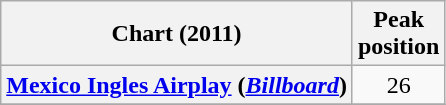<table class="wikitable sortable plainrowheaders">
<tr>
<th>Chart (2011)</th>
<th>Peak<br>position</th>
</tr>
<tr>
<th scope="row"><a href='#'>Mexico Ingles Airplay</a> (<em><a href='#'>Billboard</a></em>)</th>
<td align=center>26</td>
</tr>
<tr>
</tr>
</table>
